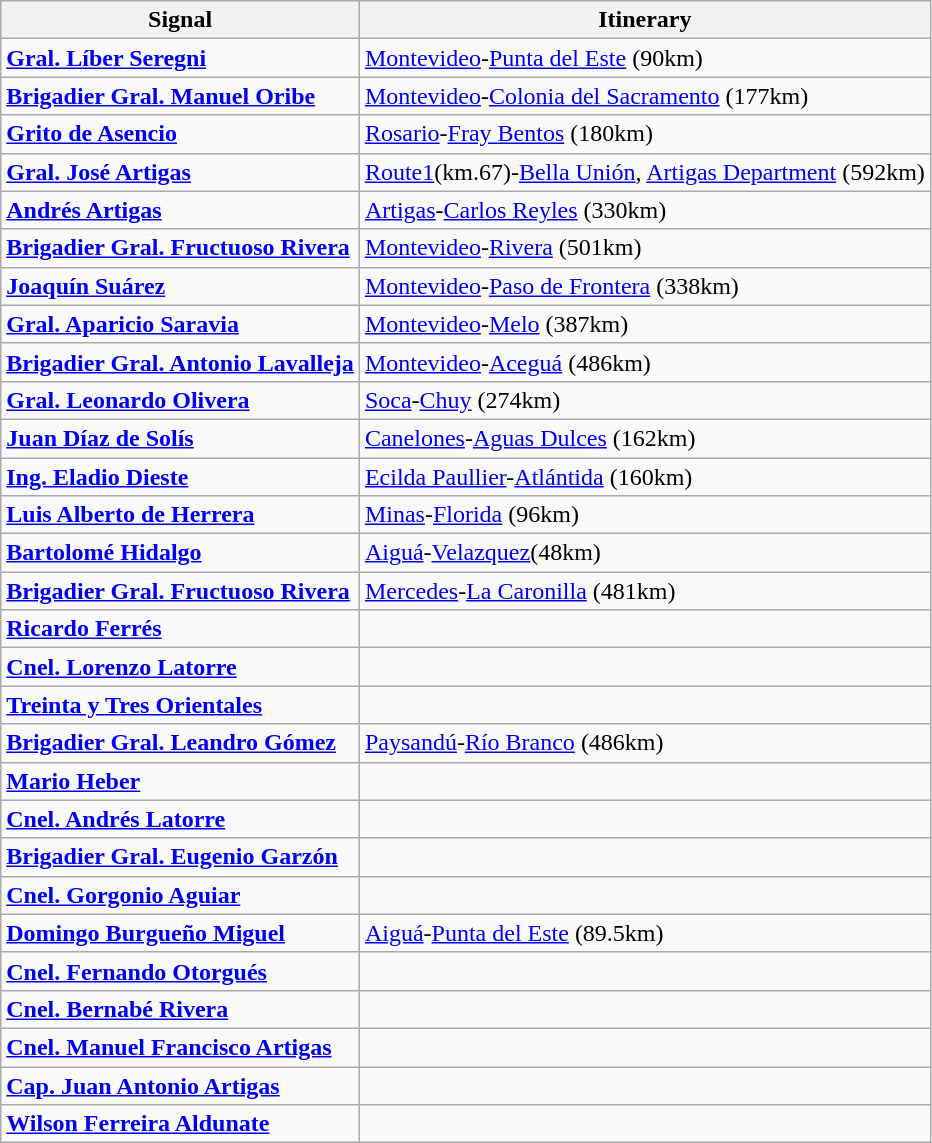<table class="wikitable">
<tr>
<th>Signal</th>
<th>Itinerary</th>
</tr>
<tr>
<td> <strong><a href='#'>Gral. Líber Seregni</a></strong></td>
<td><a href='#'>Montevideo</a>-<a href='#'>Punta del Este</a> (90km)</td>
</tr>
<tr>
<td> <strong><a href='#'>Brigadier Gral. Manuel Oribe</a></strong></td>
<td><a href='#'>Montevideo</a>-<a href='#'>Colonia del Sacramento</a> (177km)</td>
</tr>
<tr>
<td> <strong><a href='#'>Grito de Asencio</a></strong></td>
<td><a href='#'>Rosario</a>-<a href='#'>Fray Bentos</a> (180km)</td>
</tr>
<tr>
<td> <strong><a href='#'>Gral. José Artigas</a></strong></td>
<td><a href='#'>Route1</a>(km.67)-<a href='#'>Bella Unión</a>, <a href='#'>Artigas Department</a> (592km)</td>
</tr>
<tr>
<td> <strong><a href='#'>Andrés Artigas</a></strong></td>
<td><a href='#'>Artigas</a>-<a href='#'>Carlos Reyles</a> (330km)</td>
</tr>
<tr>
<td> <strong><a href='#'>Brigadier Gral. Fructuoso Rivera</a></strong></td>
<td><a href='#'>Montevideo</a>-<a href='#'>Rivera</a> (501km)</td>
</tr>
<tr>
<td> <strong><a href='#'>Joaquín Suárez</a></strong></td>
<td><a href='#'>Montevideo</a>-<a href='#'>Paso de Frontera</a> (338km)</td>
</tr>
<tr>
<td> <strong><a href='#'>Gral. Aparicio Saravia</a></strong></td>
<td><a href='#'>Montevideo</a>-<a href='#'>Melo</a> (387km)</td>
</tr>
<tr>
<td> <strong><a href='#'>Brigadier Gral. Antonio Lavalleja</a></strong></td>
<td><a href='#'>Montevideo</a>-<a href='#'>Aceguá</a> (486km)</td>
</tr>
<tr>
<td> <strong><a href='#'>Gral. Leonardo Olivera</a></strong></td>
<td><a href='#'>Soca</a>-<a href='#'>Chuy</a> (274km)</td>
</tr>
<tr>
<td> <strong><a href='#'>Juan Díaz de Solís</a></strong></td>
<td><a href='#'>Canelones</a>-<a href='#'>Aguas Dulces</a> (162km)</td>
</tr>
<tr>
<td> <strong><a href='#'>Ing. Eladio Dieste</a></strong></td>
<td><a href='#'>Ecilda Paullier</a>-<a href='#'>Atlántida</a> (160km)</td>
</tr>
<tr>
<td> <strong><a href='#'>Luis Alberto de Herrera</a></strong></td>
<td><a href='#'>Minas</a>-<a href='#'>Florida</a> (96km)</td>
</tr>
<tr>
<td> <strong><a href='#'>Bartolomé Hidalgo</a></strong></td>
<td><a href='#'>Aiguá</a>-<a href='#'>Velazquez</a>(48km)</td>
</tr>
<tr>
<td> <strong><a href='#'>Brigadier Gral. Fructuoso Rivera</a></strong></td>
<td><a href='#'>Mercedes</a>-<a href='#'>La Caronilla</a> (481km)</td>
</tr>
<tr>
<td> <strong><a href='#'>Ricardo Ferrés</a></strong></td>
<td></td>
</tr>
<tr>
<td> <strong><a href='#'>Cnel. Lorenzo Latorre</a></strong></td>
<td></td>
</tr>
<tr>
<td> <strong><a href='#'>Treinta y Tres Orientales</a></strong></td>
<td></td>
</tr>
<tr>
<td> <strong><a href='#'>Brigadier Gral. Leandro Gómez</a></strong></td>
<td><a href='#'>Paysandú</a>-<a href='#'>Río Branco</a> (486km)</td>
</tr>
<tr>
<td> <strong><a href='#'>Mario Heber</a></strong></td>
<td></td>
</tr>
<tr>
<td> <strong><a href='#'>Cnel. Andrés Latorre</a></strong></td>
<td></td>
</tr>
<tr>
<td> <strong><a href='#'>Brigadier Gral. Eugenio Garzón</a></strong></td>
<td></td>
</tr>
<tr>
<td> <strong><a href='#'>Cnel. Gorgonio Aguiar</a></strong></td>
<td></td>
</tr>
<tr>
<td> <strong><a href='#'>Domingo Burgueño Miguel</a></strong></td>
<td><a href='#'>Aiguá</a>-<a href='#'>Punta del Este</a> (89.5km)</td>
</tr>
<tr>
<td> <strong><a href='#'>Cnel. Fernando Otorgués</a></strong></td>
<td></td>
</tr>
<tr>
<td> <strong><a href='#'>Cnel. Bernabé Rivera</a></strong></td>
<td></td>
</tr>
<tr>
<td> <strong><a href='#'>Cnel. Manuel Francisco Artigas</a></strong></td>
<td></td>
</tr>
<tr>
<td> <strong><a href='#'>Cap. Juan Antonio Artigas</a></strong></td>
<td></td>
</tr>
<tr>
<td> <strong><a href='#'>Wilson Ferreira Aldunate</a></strong></td>
<td></td>
</tr>
</table>
